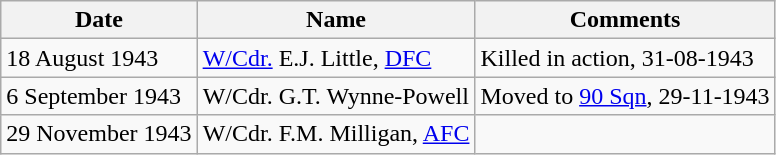<table class="wikitable">
<tr>
<th>Date</th>
<th>Name</th>
<th>Comments</th>
</tr>
<tr>
<td>18 August 1943</td>
<td><a href='#'>W/Cdr.</a> E.J. Little, <a href='#'>DFC</a></td>
<td>Killed in action, 31-08-1943</td>
</tr>
<tr>
<td>6 September 1943</td>
<td>W/Cdr. G.T. Wynne-Powell</td>
<td>Moved to <a href='#'>90 Sqn</a>, 29-11-1943</td>
</tr>
<tr>
<td>29 November 1943</td>
<td>W/Cdr. F.M. Milligan, <a href='#'>AFC</a></td>
<td></td>
</tr>
</table>
